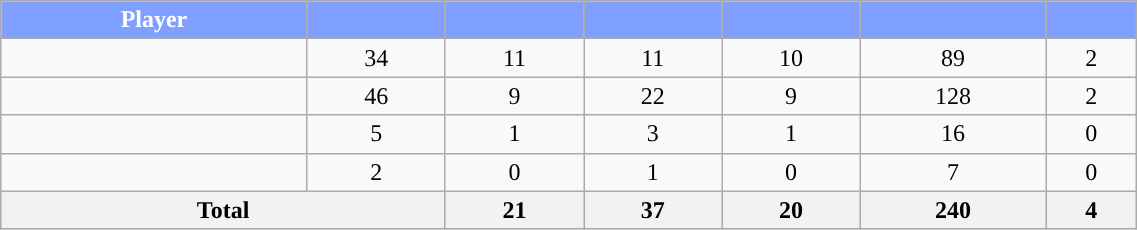<table class="wikitable sortable" style="width:60%; text-align:center;">
<tr>
<th style="color:white; background:#80A0FF; ">Player</th>
<th style="color:white; background:#80A0FF; "></th>
<th style="color:white; background:#80A0FF; "></th>
<th style="color:white; background:#80A0FF; "></th>
<th style="color:white; background:#80A0FF; "></th>
<th style="color:white; background:#80A0FF; "></th>
<th style="color:white; background:#80A0FF; "></th>
</tr>
<tr>
<td></td>
<td>34</td>
<td>11</td>
<td>11</td>
<td>10</td>
<td>89</td>
<td>2</td>
</tr>
<tr>
<td></td>
<td>46</td>
<td>9</td>
<td>22</td>
<td>9</td>
<td>128</td>
<td>2</td>
</tr>
<tr>
<td></td>
<td>5</td>
<td>1</td>
<td>3</td>
<td>1</td>
<td>16</td>
<td>0</td>
</tr>
<tr>
<td></td>
<td>2</td>
<td>0</td>
<td>1</td>
<td>0</td>
<td>7</td>
<td>0</td>
</tr>
<tr class="sortbottom">
<th colspan=2>Total</th>
<th>21</th>
<th>37</th>
<th>20</th>
<th>240</th>
<th>4</th>
</tr>
</table>
